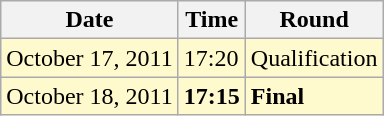<table class="wikitable">
<tr>
<th>Date</th>
<th>Time</th>
<th>Round</th>
</tr>
<tr style=background:lemonchiffon>
<td>October 17, 2011</td>
<td>17:20</td>
<td>Qualification</td>
</tr>
<tr style=background:lemonchiffon>
<td>October 18, 2011</td>
<td><strong>17:15</strong></td>
<td style=background:lemonchiffon><strong>Final</strong></td>
</tr>
</table>
